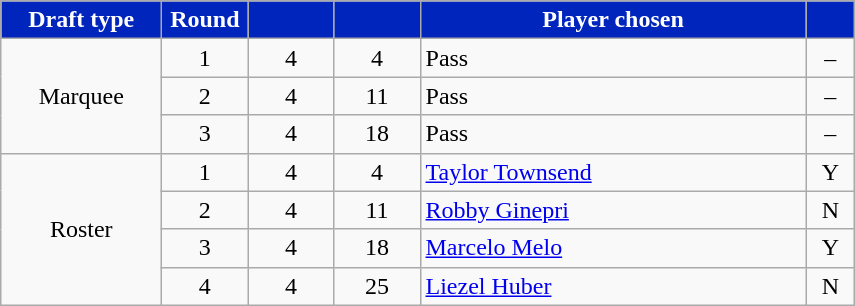<table class="wikitable" style="text-align:left">
<tr>
<th style="background:#0025BD; color:white" width="100px">Draft type</th>
<th style="background:#0025BD; color:white" width="50px">Round</th>
<th style="background:#0025BD; color:white" width="50px"></th>
<th style="background:#0025BD; color:white" width="50px"></th>
<th style="background:#0025BD; color:white" width="250px">Player chosen</th>
<th style="background:#0025BD; color:white" width="25px"></th>
</tr>
<tr>
<td rowspan="3" style="text-align:center">Marquee</td>
<td style="text-align:center">1</td>
<td style="text-align:center">4</td>
<td style="text-align:center">4</td>
<td>Pass</td>
<td style="text-align:center">–</td>
</tr>
<tr>
<td style="text-align:center">2</td>
<td style="text-align:center">4</td>
<td style="text-align:center">11</td>
<td>Pass</td>
<td style="text-align:center">–</td>
</tr>
<tr>
<td style="text-align:center">3</td>
<td style="text-align:center">4</td>
<td style="text-align:center">18</td>
<td>Pass</td>
<td style="text-align:center">–</td>
</tr>
<tr>
<td rowspan="4" style="text-align:center">Roster</td>
<td style="text-align:center">1</td>
<td style="text-align:center">4</td>
<td style="text-align:center">4</td>
<td> <a href='#'>Taylor Townsend</a></td>
<td style="text-align:center">Y</td>
</tr>
<tr>
<td style="text-align:center">2</td>
<td style="text-align:center">4</td>
<td style="text-align:center">11</td>
<td> <a href='#'>Robby Ginepri</a></td>
<td style="text-align:center">N</td>
</tr>
<tr>
<td style="text-align:center">3</td>
<td style="text-align:center">4</td>
<td style="text-align:center">18</td>
<td> <a href='#'>Marcelo Melo</a></td>
<td style="text-align:center">Y</td>
</tr>
<tr>
<td style="text-align:center">4</td>
<td style="text-align:center">4</td>
<td style="text-align:center">25</td>
<td> <a href='#'>Liezel Huber</a></td>
<td style="text-align:center">N</td>
</tr>
</table>
